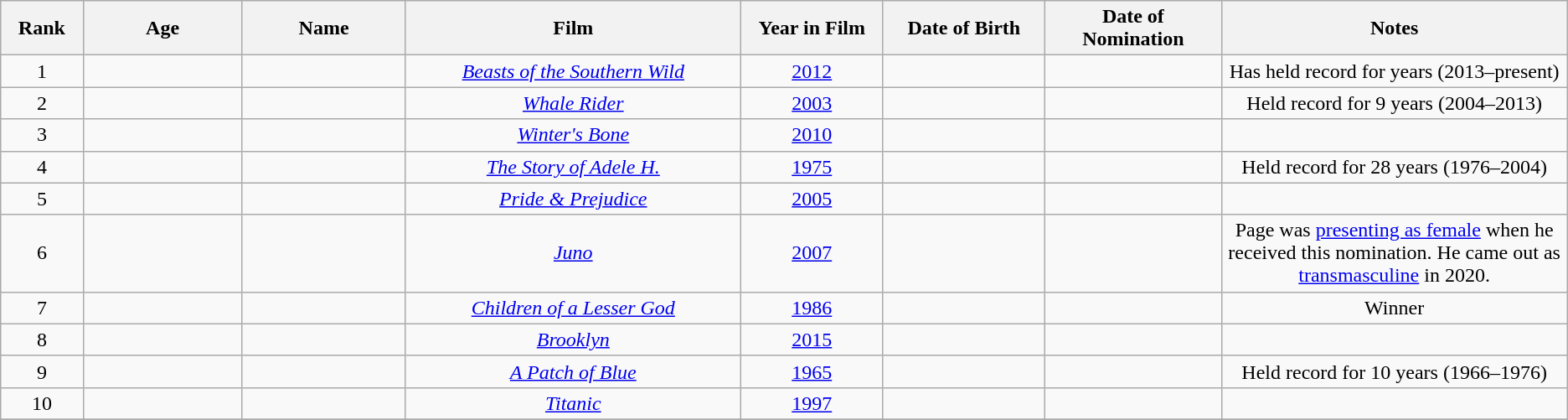<table class="wikitable sortable" style="text-align: center">
<tr>
<th style="width:065px;">Rank</th>
<th style="width:150px;">Age</th>
<th style="width:150px;">Name</th>
<th style="width:325px;">Film</th>
<th style="width:130px;">Year in Film</th>
<th style="width:150px;">Date of Birth</th>
<th style="width:150px;">Date of Nomination</th>
<th style="width:325px;">Notes</th>
</tr>
<tr>
<td>1</td>
<td></td>
<td></td>
<td><em><a href='#'>Beasts of the Southern Wild</a></em></td>
<td><a href='#'>2012</a></td>
<td></td>
<td></td>
<td>Has held record for  years (2013–present)</td>
</tr>
<tr>
<td>2</td>
<td></td>
<td></td>
<td><em><a href='#'>Whale Rider</a></em></td>
<td><a href='#'>2003</a></td>
<td></td>
<td></td>
<td>Held record for 9 years (2004–2013)</td>
</tr>
<tr>
<td>3</td>
<td></td>
<td></td>
<td><em><a href='#'>Winter's Bone</a></em></td>
<td><a href='#'>2010</a></td>
<td></td>
<td></td>
<td></td>
</tr>
<tr>
<td>4</td>
<td></td>
<td></td>
<td><em><a href='#'>The Story of Adele H.</a></em></td>
<td><a href='#'>1975</a></td>
<td></td>
<td></td>
<td>Held record for 28 years (1976–2004)</td>
</tr>
<tr>
<td>5</td>
<td></td>
<td></td>
<td><em><a href='#'>Pride & Prejudice</a></em></td>
<td><a href='#'>2005</a></td>
<td></td>
<td></td>
<td></td>
</tr>
<tr>
<td>6</td>
<td></td>
<td></td>
<td><em><a href='#'>Juno</a></em></td>
<td><a href='#'>2007</a></td>
<td></td>
<td></td>
<td>Page was <a href='#'>presenting as female</a> when he received this nomination. He came out as <a href='#'>transmasculine</a> in 2020.</td>
</tr>
<tr>
<td>7</td>
<td></td>
<td></td>
<td><em><a href='#'>Children of a Lesser God</a></em></td>
<td><a href='#'>1986</a></td>
<td></td>
<td></td>
<td>Winner</td>
</tr>
<tr>
<td>8</td>
<td></td>
<td></td>
<td><em><a href='#'>Brooklyn</a></em></td>
<td><a href='#'>2015</a></td>
<td></td>
<td></td>
<td></td>
</tr>
<tr>
<td>9</td>
<td></td>
<td></td>
<td><em><a href='#'>A Patch of Blue</a></em></td>
<td><a href='#'>1965</a></td>
<td></td>
<td></td>
<td>Held record for 10 years (1966–1976)</td>
</tr>
<tr>
<td>10</td>
<td></td>
<td></td>
<td><em><a href='#'>Titanic</a></em></td>
<td><a href='#'>1997</a></td>
<td></td>
<td></td>
<td></td>
</tr>
<tr>
</tr>
</table>
